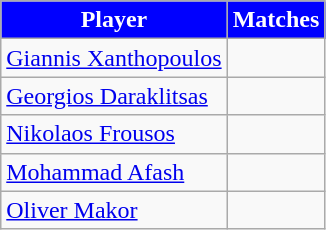<table class="wikitable">
<tr>
<th style="color:#FFFFFF; background:#0000FF;">Player</th>
<th style="color:#FFFFFF; background:#0000FF;">Matches</th>
</tr>
<tr>
<td> <a href='#'>Giannis Xanthopoulos</a></td>
<td></td>
</tr>
<tr>
<td> <a href='#'>Georgios Daraklitsas</a></td>
<td></td>
</tr>
<tr>
<td> <a href='#'>Nikolaos Frousos</a></td>
<td></td>
</tr>
<tr>
<td> <a href='#'>Mohammad Afash</a></td>
<td></td>
</tr>
<tr>
<td> <a href='#'>Oliver Makor</a></td>
<td></td>
</tr>
</table>
